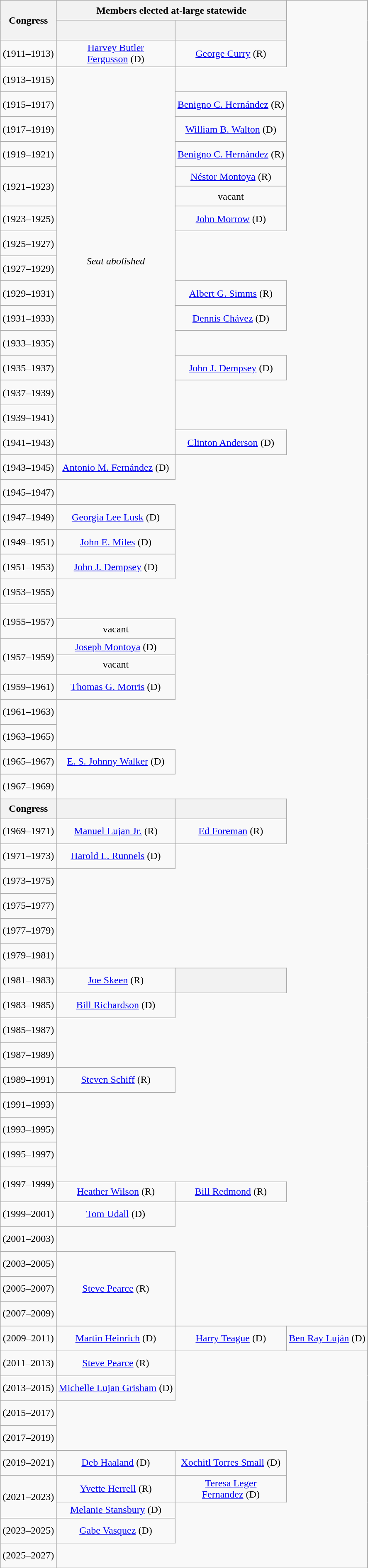<table class=wikitable style="text-align:center">
<tr style="height:2em">
<th rowspan=2>Congress</th>
<th colspan=2>Members elected at-large statewide</th>
</tr>
<tr style="height:2em">
<th></th>
<th></th>
</tr>
<tr style="height:2.5em">
<td><strong></strong> (1911–1913)</td>
<td><a href='#'>Harvey Butler<br>Fergusson</a> (D)</td>
<td><a href='#'>George Curry</a> (R)</td>
</tr>
<tr style="height:2.5em">
<td><strong></strong> (1913–1915)</td>
<td rowspan=16><em>Seat abolished</em></td>
</tr>
<tr style="height:2.5em">
<td><strong></strong> (1915–1917)</td>
<td><a href='#'>Benigno C. Hernández</a> (R)</td>
</tr>
<tr style="height:2.5em">
<td><strong></strong> (1917–1919)</td>
<td><a href='#'>William B. Walton</a> (D)</td>
</tr>
<tr style="height:2.5em">
<td><strong></strong> (1919–1921)</td>
<td><a href='#'>Benigno C. Hernández</a> (R)</td>
</tr>
<tr style="height:2em">
<td rowspan=2><strong></strong> (1921–1923)</td>
<td><a href='#'>Néstor Montoya</a> (R)</td>
</tr>
<tr style="height:2em">
<td>vacant</td>
</tr>
<tr style="height:2.5em">
<td><strong></strong> (1923–1925)</td>
<td><a href='#'>John Morrow</a> (D)</td>
</tr>
<tr style="height:2.5em">
<td><strong></strong> (1925–1927)</td>
</tr>
<tr style="height:2.5em">
<td><strong></strong> (1927–1929)</td>
</tr>
<tr style="height:2.5em">
<td><strong></strong> (1929–1931)</td>
<td><a href='#'>Albert G. Simms</a> (R)</td>
</tr>
<tr style="height:2.5em">
<td><strong></strong> (1931–1933)</td>
<td><a href='#'>Dennis Chávez</a> (D)</td>
</tr>
<tr style="height:2.5em">
<td><strong></strong> (1933–1935)</td>
</tr>
<tr style="height:2.5em">
<td><strong></strong> (1935–1937)</td>
<td><a href='#'>John J. Dempsey</a> (D)</td>
</tr>
<tr style="height:2.5em">
<td><strong></strong> (1937–1939)</td>
</tr>
<tr style="height:2.5em">
<td><strong></strong> (1939–1941)</td>
</tr>
<tr style="height:2.5em">
<td><strong></strong> (1941–1943)</td>
<td><a href='#'>Clinton Anderson</a> (D)</td>
</tr>
<tr style="height:2.5em">
<td><strong></strong> (1943–1945)</td>
<td><a href='#'>Antonio M. Fernández</a> (D)</td>
</tr>
<tr style="height:2.5em">
<td><strong></strong> (1945–1947)</td>
</tr>
<tr style="height:2.5em">
<td><strong></strong> (1947–1949)</td>
<td><a href='#'>Georgia Lee Lusk</a> (D)</td>
</tr>
<tr style="height:2.5em">
<td><strong></strong> (1949–1951)</td>
<td><a href='#'>John E. Miles</a> (D)</td>
</tr>
<tr style="height:2.5em">
<td><strong></strong> (1951–1953)</td>
<td><a href='#'>John J. Dempsey</a> (D)</td>
</tr>
<tr style="height:2.5em">
<td><strong></strong> (1953–1955)</td>
</tr>
<tr style="height:1.5em">
<td rowspan=2><strong></strong> (1955–1957)</td>
</tr>
<tr style="height:2em">
<td>vacant</td>
</tr>
<tr style="height:1.5em">
<td rowspan=2><strong></strong> (1957–1959)</td>
<td><a href='#'>Joseph Montoya</a> (D)</td>
</tr>
<tr style="height:2em">
<td>vacant</td>
</tr>
<tr style="height:2.5em">
<td><strong></strong> (1959–1961)</td>
<td><a href='#'>Thomas G. Morris</a> (D)</td>
</tr>
<tr style="height:2.5em">
<td><strong></strong> (1961–1963)</td>
</tr>
<tr style="height:2.5em">
<td><strong></strong> (1963–1965)</td>
</tr>
<tr style="height:2.5em">
<td><strong></strong> (1965–1967)</td>
<td><a href='#'>E. S. Johnny Walker</a> (D)</td>
</tr>
<tr style="height:2.5em">
<td><strong></strong> (1967–1969)</td>
</tr>
<tr style="height:2em">
<th>Congress</th>
<th></th>
<th></th>
</tr>
<tr style="height:2.5em">
<td><strong></strong> (1969–1971)</td>
<td><a href='#'>Manuel Lujan Jr.</a> (R)</td>
<td><a href='#'>Ed Foreman</a> (R)</td>
</tr>
<tr style="height:2.5em">
<td><strong></strong> (1971–1973)</td>
<td><a href='#'>Harold L. Runnels</a> (D)</td>
</tr>
<tr style="height:2.5em">
<td><strong></strong> (1973–1975)</td>
</tr>
<tr style="height:2.5em">
<td><strong></strong> (1975–1977)</td>
</tr>
<tr style="height:2.5em">
<td><strong></strong> (1977–1979)</td>
</tr>
<tr style="height:2.5em">
<td><strong></strong> (1979–1981)</td>
</tr>
<tr style="height:2.5em">
<td><strong></strong> (1981–1983)</td>
<td><a href='#'>Joe Skeen</a> (R)</td>
<th></th>
</tr>
<tr style="height:2.5em">
<td><strong></strong> (1983–1985)</td>
<td><a href='#'>Bill Richardson</a> (D)</td>
</tr>
<tr style="height:2.5em">
<td><strong></strong> (1985–1987)</td>
</tr>
<tr style="height:2.5em">
<td><strong></strong> (1987–1989)</td>
</tr>
<tr style="height:2.5em">
<td><strong></strong> (1989–1991)</td>
<td><a href='#'>Steven Schiff</a> (R)</td>
</tr>
<tr style="height:2.5em">
<td><strong></strong> (1991–1993)</td>
</tr>
<tr style="height:2.5em">
<td><strong></strong> (1993–1995)</td>
</tr>
<tr style="height:2.5em">
<td><strong></strong> (1995–1997)</td>
</tr>
<tr style="height:1.5em">
<td rowspan=2><strong></strong> (1997–1999)</td>
</tr>
<tr style="height:2em">
<td><a href='#'>Heather Wilson</a> (R)</td>
<td><a href='#'>Bill Redmond</a> (R)</td>
</tr>
<tr style="height:2.5em">
<td><strong></strong> (1999–2001)</td>
<td><a href='#'>Tom Udall</a> (D)</td>
</tr>
<tr style="height:2.5em">
<td><strong></strong> (2001–2003)</td>
</tr>
<tr style="height:2.5em">
<td><strong></strong> (2003–2005)</td>
<td rowspan=3 ><a href='#'>Steve Pearce</a> (R)</td>
</tr>
<tr style="height:2.5em">
<td><strong></strong> (2005–2007)</td>
</tr>
<tr style="height:2.5em">
<td><strong></strong> (2007–2009)</td>
</tr>
<tr style="height:2.5em">
<td><strong></strong> (2009–2011)</td>
<td><a href='#'>Martin Heinrich</a> (D)</td>
<td><a href='#'>Harry Teague</a> (D)</td>
<td><a href='#'>Ben Ray Luján</a> (D)</td>
</tr>
<tr style="height:2.5em">
<td><strong></strong> (2011–2013)</td>
<td><a href='#'>Steve Pearce</a> (R)</td>
</tr>
<tr style="height:2.5em">
<td><strong></strong> (2013–2015)</td>
<td><a href='#'>Michelle Lujan Grisham</a> (D)</td>
</tr>
<tr style="height:2.5em">
<td><strong></strong> (2015–2017)</td>
</tr>
<tr style="height:2.5em">
<td><strong></strong> (2017–2019)</td>
</tr>
<tr style="height:2.5em">
<td><strong></strong> (2019–2021)</td>
<td><a href='#'>Deb Haaland</a> (D)</td>
<td><a href='#'>Xochitl Torres Small</a> (D)</td>
</tr>
<tr style="height:1.5em">
<td rowspan=2><strong></strong> (2021–2023)</td>
<td><a href='#'>Yvette Herrell</a> (R)</td>
<td><a href='#'>Teresa Leger<br>Fernandez</a> (D)</td>
</tr>
<tr style="height:1.5em">
<td><a href='#'>Melanie Stansbury</a> (D)</td>
</tr>
<tr style="height:2.5em">
<td><strong></strong> (2023–2025)</td>
<td><a href='#'>Gabe Vasquez</a> (D)</td>
</tr>
<tr style="height:2.5em">
<td><strong></strong> (2025–2027)</td>
</tr>
</table>
